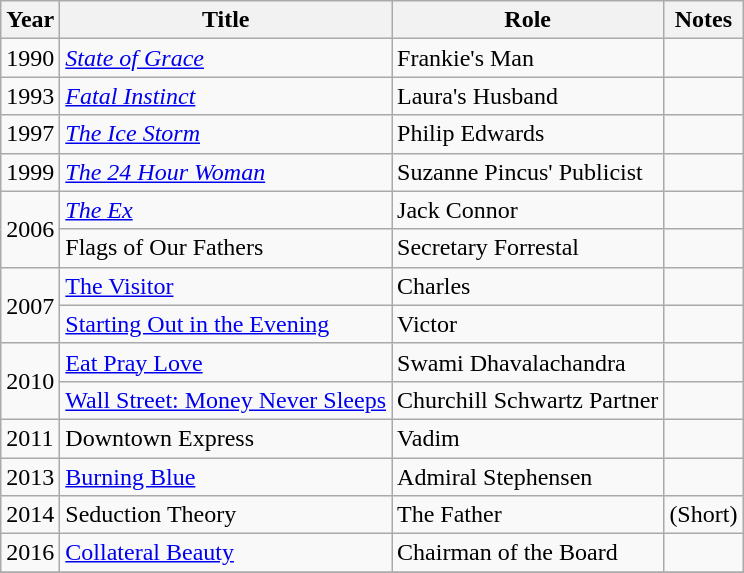<table class="wikitable sortable">
<tr>
<th>Year</th>
<th>Title</th>
<th>Role</th>
<th>Notes</th>
</tr>
<tr>
<td>1990</td>
<td><em><a href='#'>State of Grace</a></em></td>
<td>Frankie's Man</td>
<td></td>
</tr>
<tr>
<td>1993</td>
<td><em><a href='#'>Fatal Instinct</a></em></td>
<td>Laura's Husband</td>
<td></td>
</tr>
<tr>
<td>1997</td>
<td><em><a href='#'>The Ice Storm</a></em></td>
<td>Philip Edwards</td>
<td></td>
</tr>
<tr>
<td>1999</td>
<td><em><a href='#'>The 24 Hour Woman</a></em></td>
<td>Suzanne Pincus' Publicist</td>
<td></td>
</tr>
<tr>
<td rowspan="2">2006</td>
<td><em><a href='#'>The Ex</a></em></td>
<td>Jack Connor</td>
<td></td>
</tr>
<tr>
<td>Flags of Our Fathers<em></td>
<td>Secretary Forrestal</td>
<td></td>
</tr>
<tr>
<td rowspan="2">2007</td>
<td></em><a href='#'>The Visitor</a><em></td>
<td>Charles</td>
<td></td>
</tr>
<tr>
<td></em><a href='#'>Starting Out in the Evening</a><em></td>
<td>Victor</td>
<td></td>
</tr>
<tr>
<td rowspan="2">2010</td>
<td></em><a href='#'>Eat Pray Love</a><em></td>
<td>Swami Dhavalachandra</td>
<td></td>
</tr>
<tr>
<td></em><a href='#'>Wall Street: Money Never Sleeps</a><em></td>
<td>Churchill Schwartz Partner</td>
<td></td>
</tr>
<tr>
<td>2011</td>
<td></em>Downtown Express<em></td>
<td>Vadim</td>
<td></td>
</tr>
<tr>
<td>2013</td>
<td></em><a href='#'>Burning Blue</a><em></td>
<td>Admiral Stephensen</td>
<td></td>
</tr>
<tr>
<td>2014</td>
<td></em>Seduction Theory<em></td>
<td>The Father</td>
<td>(Short)</td>
</tr>
<tr>
<td>2016</td>
<td></em><a href='#'>Collateral Beauty</a><em></td>
<td>Chairman of the Board</td>
<td></td>
</tr>
<tr>
</tr>
</table>
